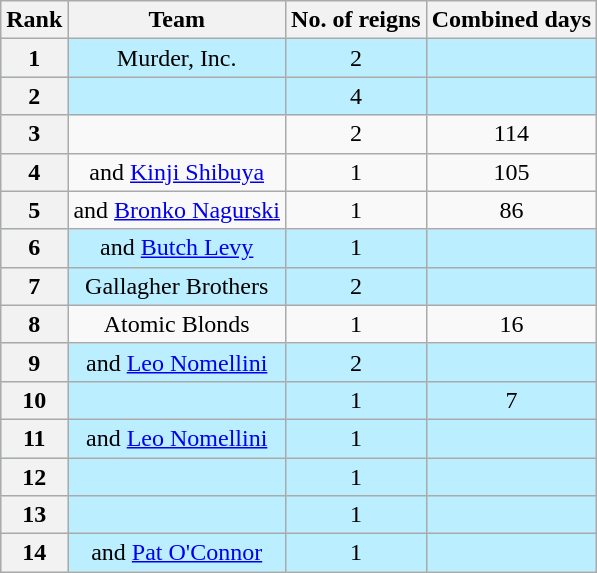<table class="wikitable sortable" style="text-align: center">
<tr>
<th data-sort-type="number" scope="col">Rank</th>
<th scope="col">Team</th>
<th data-sort-type="number" scope="col">No. of reigns</th>
<th data-sort-type="number" scope="col">Combined days</th>
</tr>
<tr style="background-color:#bbeeff">
<th>1</th>
<td>Murder, Inc.<br> </td>
<td>2</td>
<td></td>
</tr>
<tr style="background-color:#bbeeff"|>
<th>2</th>
<td><br></td>
<td>4</td>
<td></td>
</tr>
<tr>
<th>3</th>
<td></td>
<td>2</td>
<td>114</td>
</tr>
<tr>
<th>4</th>
<td> and <a href='#'>Kinji Shibuya</a></td>
<td>1</td>
<td>105</td>
</tr>
<tr>
<th>5</th>
<td> and <a href='#'>Bronko Nagurski</a></td>
<td>1</td>
<td>86</td>
</tr>
<tr style="background-color:#bbeeff">
<th>6</th>
<td> and <a href='#'>Butch Levy</a></td>
<td>1</td>
<td></td>
</tr>
<tr style="background-color:#bbeeff">
<th>7</th>
<td>Gallagher Brothers<br></td>
<td>2</td>
<td></td>
</tr>
<tr>
<th>8</th>
<td>Atomic Blonds<br></td>
<td>1</td>
<td>16</td>
</tr>
<tr style="background-color:#bbeeff">
<th>9</th>
<td> and <a href='#'>Leo Nomellini</a></td>
<td>2</td>
<td></td>
</tr>
<tr style="background-color:#bbeeff">
<th>10</th>
<td></td>
<td>1</td>
<td>7</td>
</tr>
<tr style="background-color:#bbeeff">
<th>11</th>
<td> and <a href='#'>Leo Nomellini</a></td>
<td>1</td>
<td></td>
</tr>
<tr style="background-color:#bbeeff">
<th>12</th>
<td></td>
<td>1</td>
<td></td>
</tr>
<tr style="background-color:#bbeeff">
<th>13</th>
<td></td>
<td>1</td>
<td></td>
</tr>
<tr style="background-color:#bbeeff">
<th>14</th>
<td> and <a href='#'>Pat O'Connor</a></td>
<td>1</td>
<td></td>
</tr>
</table>
